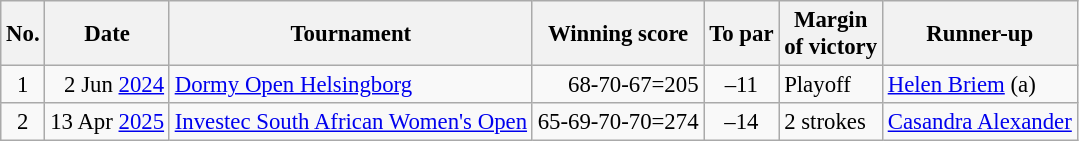<table class="wikitable" style="font-size:95%;">
<tr>
<th>No.</th>
<th>Date</th>
<th>Tournament</th>
<th>Winning score</th>
<th>To par</th>
<th>Margin<br>of victory</th>
<th>Runner-up</th>
</tr>
<tr>
<td align=center>1</td>
<td align=right>2 Jun <a href='#'>2024</a></td>
<td><a href='#'>Dormy Open Helsingborg</a></td>
<td align=right>68-70-67=205</td>
<td align=center>–11</td>
<td>Playoff</td>
<td> <a href='#'>Helen Briem</a> (a)</td>
</tr>
<tr>
<td align=center>2</td>
<td align=right>13 Apr <a href='#'>2025</a></td>
<td><a href='#'>Investec South African Women's Open</a></td>
<td align=right>65-69-70-70=274</td>
<td align=center>–14</td>
<td>2 strokes</td>
<td> <a href='#'>Casandra Alexander</a></td>
</tr>
</table>
